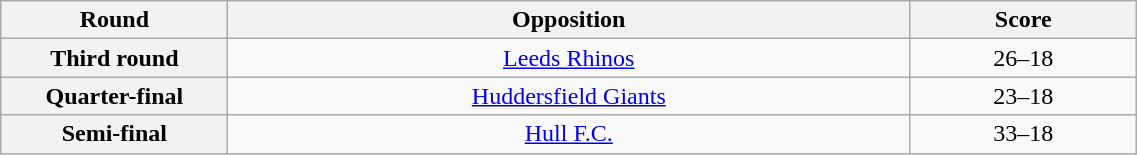<table class="wikitable plainrowheaders" style="text-align:center; width: 60%;">
<tr>
<th scope="col" style="width:20%">Round</th>
<th scope="col" style="width:60%">Opposition</th>
<th scope="col" style="width:20%">Score</th>
</tr>
<tr>
<th>Third round</th>
<td> <a href='#'>Leeds Rhinos</a></td>
<td>26–18</td>
</tr>
<tr>
<th>Quarter-final</th>
<td> <a href='#'>Huddersfield Giants</a></td>
<td>23–18</td>
</tr>
<tr>
<th>Semi-final</th>
<td> <a href='#'>Hull F.C.</a></td>
<td>33–18</td>
</tr>
</table>
